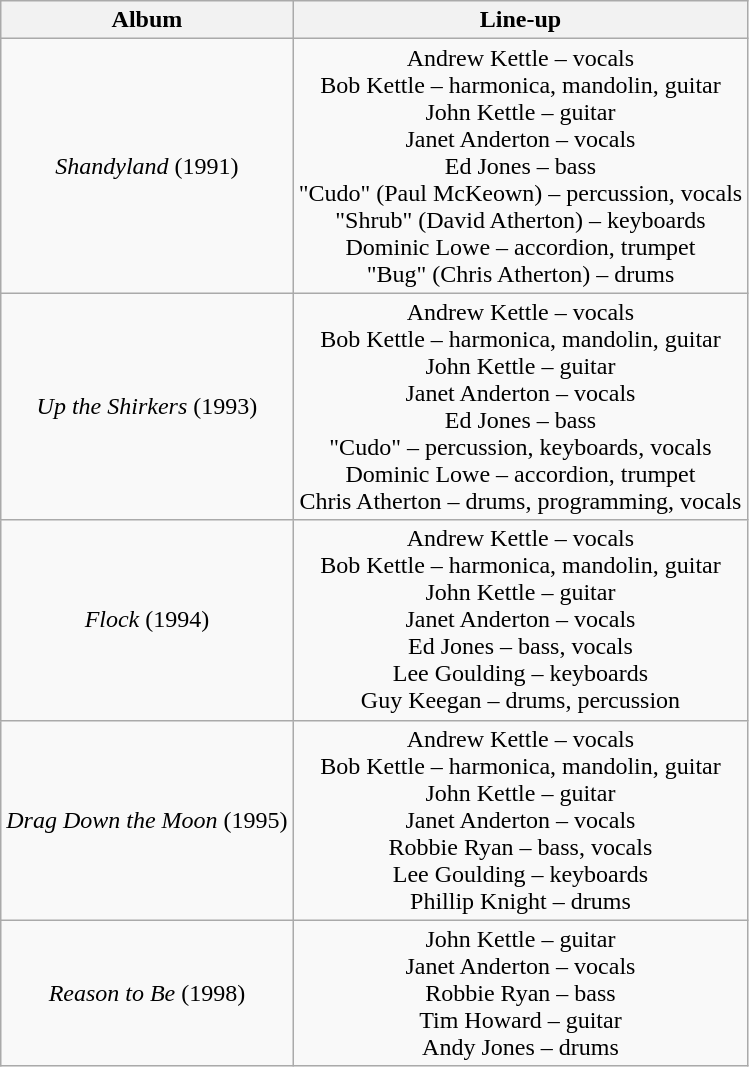<table class="wikitable" style="text-align: center">
<tr>
<th>Album</th>
<th>Line-up</th>
</tr>
<tr>
<td><em>Shandyland</em> (1991)<br></td>
<td>Andrew Kettle – vocals<br>Bob Kettle – harmonica, mandolin, guitar<br>John Kettle – guitar<br>Janet Anderton – vocals<br>Ed Jones – bass<br>"Cudo" (Paul McKeown) – percussion, vocals<br>"Shrub" (David Atherton) – keyboards<br>Dominic Lowe – accordion, trumpet<br>"Bug" (Chris Atherton) – drums</td>
</tr>
<tr>
<td><em>Up the Shirkers</em> (1993)<br></td>
<td>Andrew Kettle – vocals<br>Bob Kettle – harmonica, mandolin, guitar<br>John Kettle – guitar<br>Janet Anderton – vocals<br>Ed Jones – bass<br>"Cudo" – percussion, keyboards, vocals<br>Dominic Lowe – accordion, trumpet<br>Chris Atherton – drums, programming, vocals</td>
</tr>
<tr>
<td><em>Flock</em> (1994)<br></td>
<td>Andrew Kettle – vocals<br>Bob Kettle – harmonica, mandolin, guitar<br>John Kettle – guitar<br>Janet Anderton – vocals<br>Ed Jones – bass, vocals<br>Lee Goulding – keyboards<br>Guy Keegan – drums, percussion</td>
</tr>
<tr>
<td><em>Drag Down the Moon</em> (1995)<br></td>
<td>Andrew Kettle – vocals<br>Bob Kettle – harmonica, mandolin, guitar<br>John Kettle – guitar<br>Janet Anderton – vocals<br>Robbie Ryan – bass, vocals<br>Lee Goulding – keyboards<br>Phillip Knight – drums</td>
</tr>
<tr>
<td><em>Reason to Be</em> (1998)<br></td>
<td>John Kettle – guitar<br>Janet Anderton – vocals<br>Robbie Ryan – bass<br>Tim Howard – guitar<br>Andy Jones – drums</td>
</tr>
</table>
